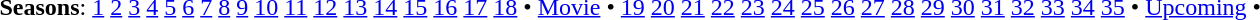<table id="toc" class="toc" summary="Contents">
<tr>
<td><br><strong>Seasons</strong>: <a href='#'>1</a> <a href='#'>2</a> <a href='#'>3</a> <a href='#'>4</a> <a href='#'>5</a> <a href='#'>6</a> <a href='#'>7</a> <a href='#'>8</a> <a href='#'>9</a> <a href='#'>10</a> <a href='#'>11</a> <a href='#'>12</a> <a href='#'>13</a> <a href='#'>14</a> <a href='#'>15</a> <a href='#'>16</a> <a href='#'>17</a> <a href='#'>18</a> • <a href='#'>Movie</a> • <a href='#'>19</a> <a href='#'>20</a> <a href='#'>21</a> <a href='#'>22</a> <a href='#'>23</a> <a href='#'>24</a> <a href='#'>25</a> <a href='#'>26</a> <a href='#'>27</a> <a href='#'>28</a> <a href='#'>29</a> <a href='#'>30</a> <a href='#'>31</a> <a href='#'>32</a>  <a href='#'>33</a>  <a href='#'>34</a> <a href='#'>35</a> • <a href='#'>Upcoming</a> •</td>
</tr>
</table>
